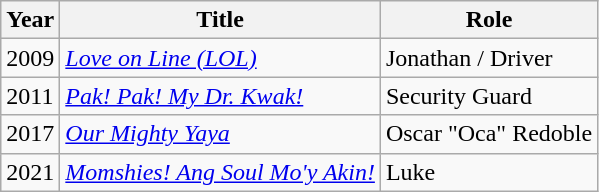<table class="wikitable">
<tr>
<th>Year</th>
<th>Title</th>
<th>Role</th>
</tr>
<tr>
<td>2009</td>
<td><em><a href='#'>Love on Line (LOL)</a></em></td>
<td>Jonathan / Driver</td>
</tr>
<tr>
<td>2011</td>
<td><em><a href='#'>Pak! Pak! My Dr. Kwak!</a></em></td>
<td>Security Guard</td>
</tr>
<tr>
<td>2017</td>
<td><em><a href='#'>Our Mighty Yaya</a></em></td>
<td>Oscar "Oca" Redoble</td>
</tr>
<tr>
<td>2021</td>
<td><em><a href='#'>Momshies! Ang Soul Mo'y Akin!</a></em></td>
<td>Luke</td>
</tr>
</table>
